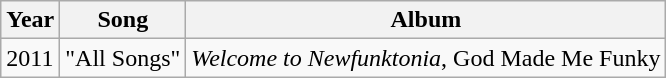<table class="wikitable">
<tr>
<th>Year</th>
<th>Song</th>
<th>Album</th>
</tr>
<tr>
<td>2011</td>
<td>"All Songs"</td>
<td><em>Welcome to Newfunktonia</em>, God Made Me Funky</td>
</tr>
</table>
